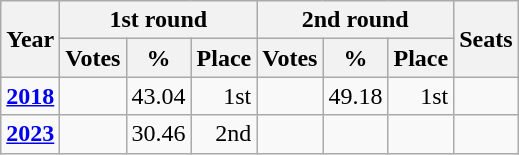<table class="wikitable" style="text-align:right">
<tr>
<th rowspan=2 scope=col>Year</th>
<th colspan=3 scope=col>1st round</th>
<th colspan="3" scope=col>2nd round</th>
<th rowspan="2" scope=col>Seats</th>
</tr>
<tr>
<th scope=col>Votes</th>
<th scope=col>%</th>
<th scope=col>Place</th>
<th scope=col>Votes</th>
<th scope=col>%</th>
<th scope=col>Place</th>
</tr>
<tr>
<td align="center"><strong><a href='#'>2018</a></strong></td>
<td></td>
<td>43.04</td>
<td>1st</td>
<td></td>
<td>49.18</td>
<td>1st</td>
<td></td>
</tr>
<tr>
<td align="center"><strong><a href='#'>2023</a></strong></td>
<td></td>
<td>30.46</td>
<td>2nd</td>
<td></td>
<td></td>
<td></td>
<td></td>
</tr>
</table>
